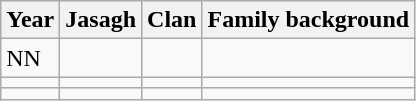<table class="wikitable">
<tr>
<th>Year</th>
<th>Jasagh</th>
<th>Clan</th>
<th>Family background</th>
</tr>
<tr>
<td>NN</td>
<td></td>
<td></td>
<td></td>
</tr>
<tr>
<td></td>
<td></td>
<td></td>
<td></td>
</tr>
<tr>
<td></td>
<td></td>
<td></td>
<td></td>
</tr>
</table>
